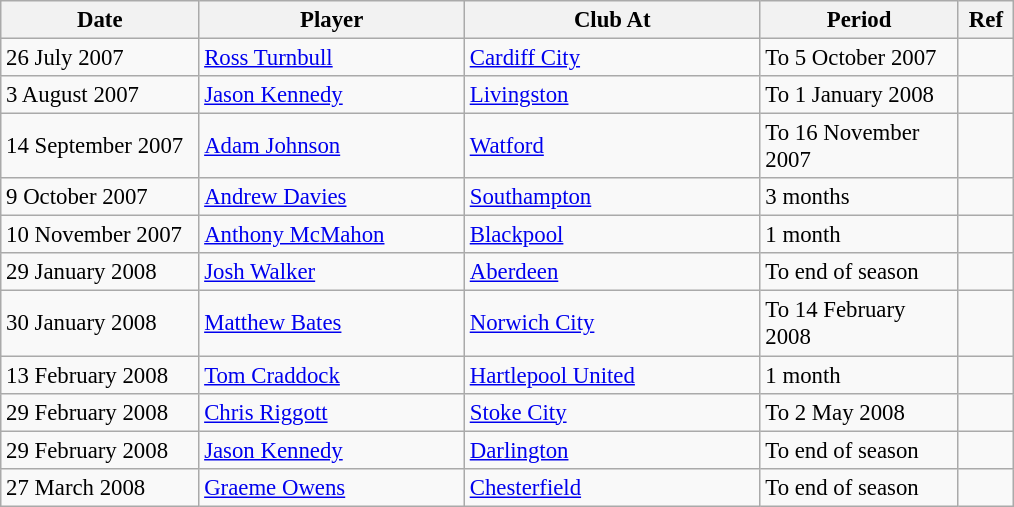<table class="wikitable" style="font-size:95%;">
<tr>
<th width=125px>Date</th>
<th width=170px>Player</th>
<th width=190px>Club At</th>
<th width=125px>Period</th>
<th width=30px>Ref</th>
</tr>
<tr>
<td>26 July 2007</td>
<td> <a href='#'>Ross Turnbull</a></td>
<td><a href='#'>Cardiff City</a></td>
<td>To 5 October 2007</td>
<td></td>
</tr>
<tr>
<td>3 August 2007</td>
<td> <a href='#'>Jason Kennedy</a></td>
<td><a href='#'>Livingston</a></td>
<td>To 1 January 2008</td>
<td></td>
</tr>
<tr>
<td>14 September 2007</td>
<td> <a href='#'>Adam Johnson</a></td>
<td><a href='#'>Watford</a></td>
<td>To 16 November 2007</td>
<td></td>
</tr>
<tr>
<td>9 October 2007</td>
<td> <a href='#'>Andrew Davies</a></td>
<td><a href='#'>Southampton</a></td>
<td>3 months</td>
<td></td>
</tr>
<tr>
<td>10 November 2007</td>
<td> <a href='#'>Anthony McMahon</a></td>
<td><a href='#'>Blackpool</a></td>
<td>1 month</td>
<td></td>
</tr>
<tr>
<td>29 January 2008</td>
<td> <a href='#'>Josh Walker</a></td>
<td><a href='#'>Aberdeen</a></td>
<td>To end of season</td>
<td></td>
</tr>
<tr>
<td>30 January 2008</td>
<td> <a href='#'>Matthew Bates</a></td>
<td><a href='#'>Norwich City</a></td>
<td>To 14 February 2008</td>
<td></td>
</tr>
<tr>
<td>13 February 2008</td>
<td> <a href='#'>Tom Craddock</a></td>
<td><a href='#'>Hartlepool United</a></td>
<td>1 month</td>
<td></td>
</tr>
<tr>
<td>29 February 2008</td>
<td> <a href='#'>Chris Riggott</a></td>
<td><a href='#'>Stoke City</a></td>
<td>To 2 May 2008</td>
<td></td>
</tr>
<tr>
<td>29 February 2008</td>
<td> <a href='#'>Jason Kennedy</a></td>
<td><a href='#'>Darlington</a></td>
<td>To end of season</td>
<td></td>
</tr>
<tr>
<td>27 March 2008</td>
<td> <a href='#'>Graeme Owens</a></td>
<td><a href='#'>Chesterfield</a></td>
<td>To end of season</td>
<td></td>
</tr>
</table>
